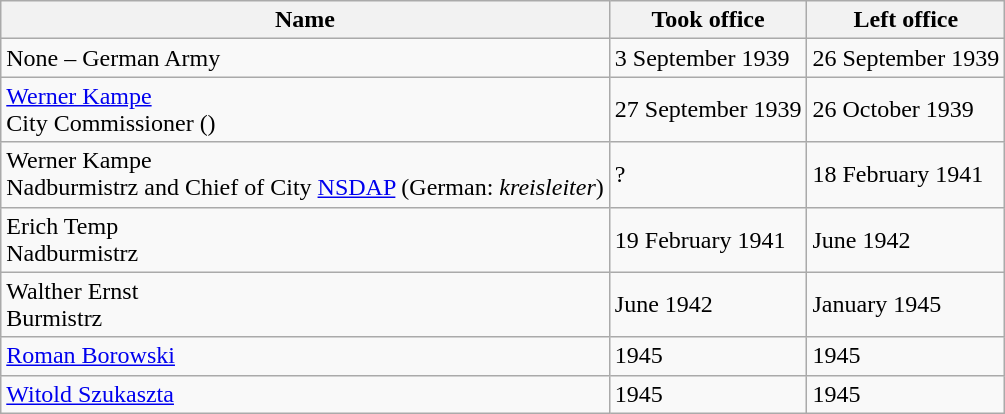<table class=wikitable>
<tr>
<th>Name</th>
<th>Took office</th>
<th>Left office</th>
</tr>
<tr>
<td>None – German Army</td>
<td>3 September 1939</td>
<td>26 September 1939</td>
</tr>
<tr>
<td><a href='#'>Werner Kampe</a> <br>City Commissioner ()</td>
<td>27 September 1939</td>
<td>26 October 1939</td>
</tr>
<tr>
<td>Werner Kampe <br>Nadburmistrz and Chief of City <a href='#'>NSDAP</a> (German: <em>kreisleiter</em>)</td>
<td>?</td>
<td>18 February 1941</td>
</tr>
<tr>
<td>Erich Temp <br>Nadburmistrz</td>
<td>19 February 1941</td>
<td>June 1942</td>
</tr>
<tr>
<td>Walther Ernst <br>Burmistrz</td>
<td>June 1942</td>
<td>January 1945</td>
</tr>
<tr>
<td><a href='#'>Roman Borowski</a></td>
<td>1945</td>
<td>1945</td>
</tr>
<tr>
<td><a href='#'>Witold Szukaszta</a></td>
<td>1945</td>
<td>1945</td>
</tr>
</table>
